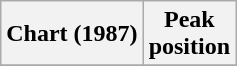<table class="wikitable">
<tr>
<th align="left">Chart (1987)</th>
<th align="center">Peak<br>position</th>
</tr>
<tr>
</tr>
</table>
